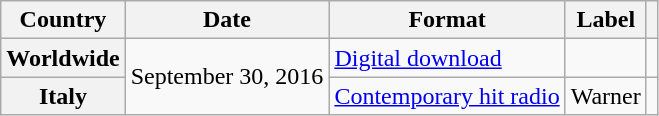<table class="wikitable sortable plainrowheaders">
<tr>
<th scope="col">Country</th>
<th scope="col">Date</th>
<th scope="col">Format</th>
<th scope="col">Label</th>
<th scope="col" class="unsortable"></th>
</tr>
<tr>
<th scope="row">Worldwide</th>
<td rowspan="2">September 30, 2016</td>
<td><a href='#'>Digital download</a></td>
<td></td>
<td></td>
</tr>
<tr>
<th scope="row">Italy</th>
<td><a href='#'>Contemporary hit radio</a></td>
<td>Warner</td>
<td></td>
</tr>
</table>
